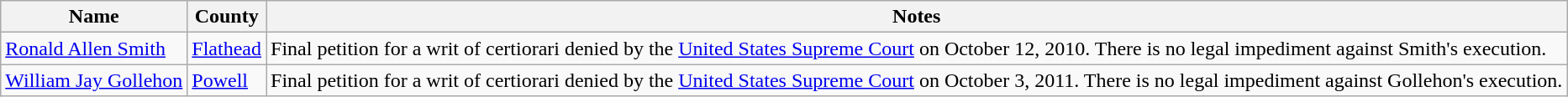<table class="wikitable sortable">
<tr>
<th>Name</th>
<th>County</th>
<th>Notes</th>
</tr>
<tr>
<td><a href='#'>Ronald Allen Smith</a></td>
<td><a href='#'>Flathead</a></td>
<td>Final petition for a writ of certiorari denied by the <a href='#'>United States Supreme Court</a> on October 12, 2010. There is no  legal impediment against Smith's execution.</td>
</tr>
<tr>
<td><a href='#'>William Jay Gollehon</a></td>
<td><a href='#'>Powell</a></td>
<td>Final petition for a writ of certiorari denied by the <a href='#'>United States Supreme Court</a> on October 3, 2011. There is no legal impediment against Gollehon's execution.</td>
</tr>
</table>
